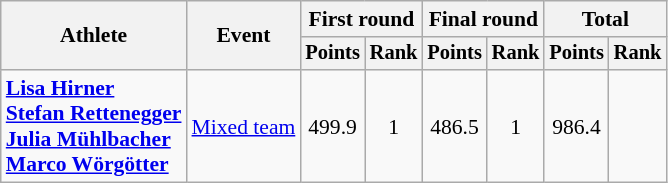<table class="wikitable" style="font-size:90%; text-align:center;">
<tr>
<th rowspan=2>Athlete</th>
<th rowspan=2>Event</th>
<th colspan=2>First round</th>
<th colspan=2>Final round</th>
<th colspan=2>Total</th>
</tr>
<tr style="font-size:95%">
<th>Points</th>
<th>Rank</th>
<th>Points</th>
<th>Rank</th>
<th>Points</th>
<th>Rank</th>
</tr>
<tr>
<td align=left><strong><a href='#'>Lisa Hirner</a><br><a href='#'>Stefan Rettenegger</a><br><a href='#'>Julia Mühlbacher</a><br><a href='#'>Marco Wörgötter</a></strong></td>
<td align=left><a href='#'>Mixed team</a></td>
<td>499.9</td>
<td>1</td>
<td>486.5</td>
<td>1</td>
<td>986.4</td>
<td><strong></strong></td>
</tr>
</table>
